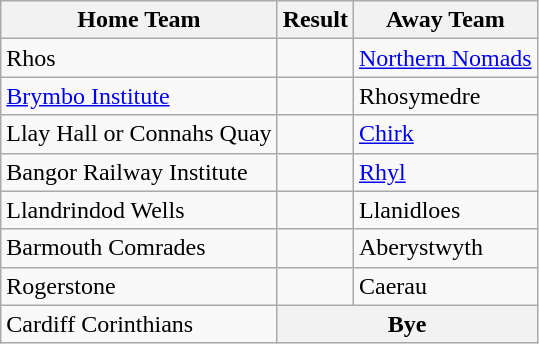<table class="wikitable">
<tr>
<th>Home Team</th>
<th>Result</th>
<th>Away Team</th>
</tr>
<tr>
<td>Rhos</td>
<td></td>
<td> <a href='#'>Northern Nomads</a></td>
</tr>
<tr>
<td><a href='#'>Brymbo Institute</a></td>
<td></td>
<td>Rhosymedre</td>
</tr>
<tr>
<td>Llay Hall or Connahs Quay</td>
<td></td>
<td><a href='#'>Chirk</a></td>
</tr>
<tr>
<td>Bangor Railway Institute</td>
<td></td>
<td><a href='#'>Rhyl</a></td>
</tr>
<tr>
<td>Llandrindod Wells</td>
<td></td>
<td>Llanidloes</td>
</tr>
<tr>
<td>Barmouth Comrades</td>
<td></td>
<td>Aberystwyth</td>
</tr>
<tr>
<td>Rogerstone</td>
<td></td>
<td>Caerau</td>
</tr>
<tr>
<td>Cardiff Corinthians</td>
<th colspan="2">Bye</th>
</tr>
</table>
